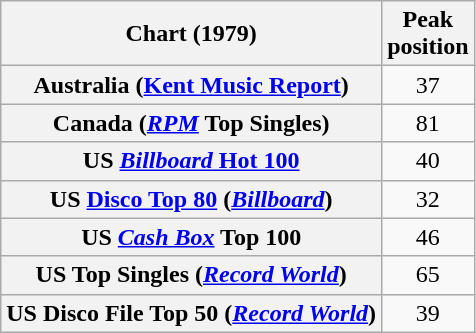<table class="wikitable sortable plainrowheaders" style="text-align:center">
<tr>
<th scope="col">Chart (1979)</th>
<th scope="col">Peak<br>position</th>
</tr>
<tr>
<th scope="row">Australia (<a href='#'>Kent Music Report</a>)</th>
<td>37</td>
</tr>
<tr>
<th scope="row">Canada (<em><a href='#'>RPM</a></em> Top Singles)</th>
<td>81</td>
</tr>
<tr>
<th scope="row">US <a href='#'><em>Billboard</em> Hot 100</a></th>
<td>40</td>
</tr>
<tr>
<th scope="row">US <a href='#'>Disco Top 80</a> (<em><a href='#'>Billboard</a></em>)</th>
<td>32</td>
</tr>
<tr>
<th scope="row">US <em><a href='#'>Cash Box</a></em> Top 100</th>
<td>46</td>
</tr>
<tr>
<th scope="row">US Top Singles (<em><a href='#'>Record World</a></em>)</th>
<td>65</td>
</tr>
<tr>
<th scope="row">US Disco File Top 50 (<em><a href='#'>Record World</a></em>)</th>
<td>39</td>
</tr>
</table>
